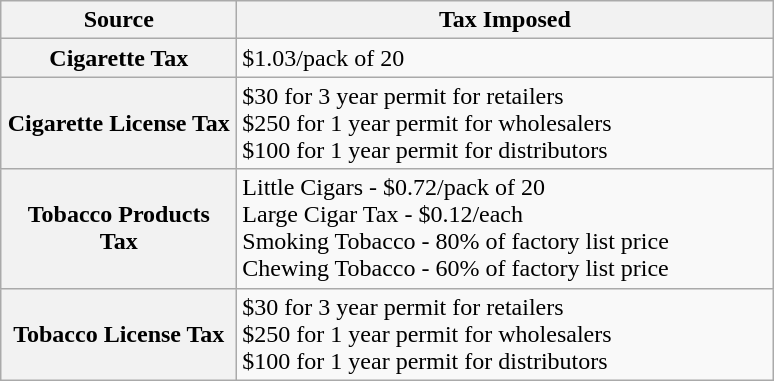<table class="wikitable">
<tr>
<th width=150>Source</th>
<th width=350>Tax Imposed</th>
</tr>
<tr>
<th>Cigarette Tax</th>
<td>$1.03/pack of 20</td>
</tr>
<tr>
<th>Cigarette License Tax</th>
<td>$30 for 3 year permit for retailers<br>$250 for 1 year permit for wholesalers<br>
$100 for 1 year permit for distributors</td>
</tr>
<tr>
<th>Tobacco Products Tax</th>
<td>Little Cigars - $0.72/pack of 20<br>Large Cigar Tax - $0.12/each<br>
Smoking Tobacco - 80% of factory list price<br>
Chewing Tobacco - 60% of factory list price</td>
</tr>
<tr>
<th>Tobacco License Tax</th>
<td>$30 for 3 year permit for retailers<br>$250 for 1 year permit for wholesalers<br>
$100 for 1 year permit for distributors</td>
</tr>
</table>
